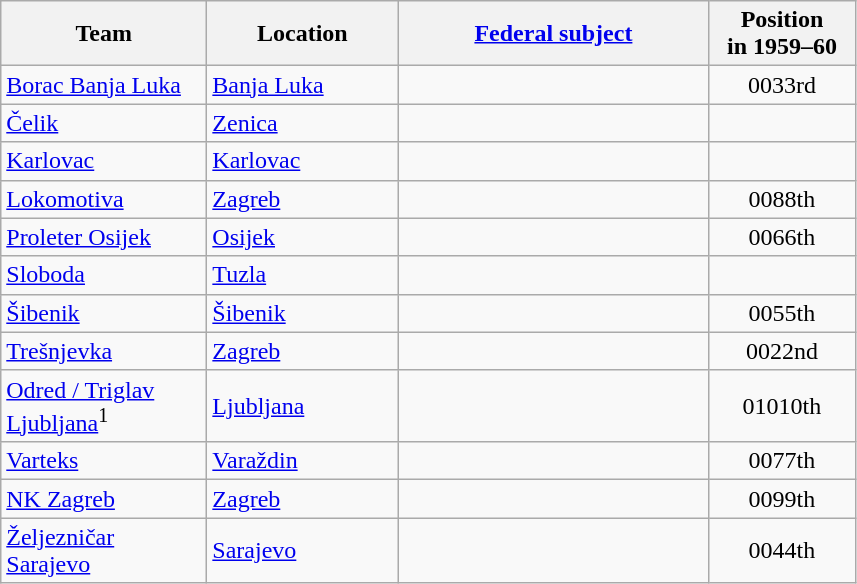<table class="wikitable sortable" style="text-align: left;">
<tr>
<th width="130">Team</th>
<th width="120">Location</th>
<th width="200"><a href='#'>Federal subject</a></th>
<th width="90">Position<br>in 1959–60</th>
</tr>
<tr>
<td><a href='#'>Borac Banja Luka</a></td>
<td><a href='#'>Banja Luka</a></td>
<td></td>
<td style="text-align:center;"><span>003</span>3rd</td>
</tr>
<tr>
<td><a href='#'>Čelik</a></td>
<td><a href='#'>Zenica</a></td>
<td></td>
<td></td>
</tr>
<tr>
<td><a href='#'>Karlovac</a></td>
<td><a href='#'>Karlovac</a></td>
<td></td>
<td></td>
</tr>
<tr>
<td><a href='#'>Lokomotiva</a></td>
<td><a href='#'>Zagreb</a></td>
<td></td>
<td style="text-align:center;"><span>008</span>8th</td>
</tr>
<tr>
<td><a href='#'>Proleter Osijek</a></td>
<td><a href='#'>Osijek</a></td>
<td></td>
<td style="text-align:center;"><span>006</span>6th</td>
</tr>
<tr>
<td><a href='#'>Sloboda</a></td>
<td><a href='#'>Tuzla</a></td>
<td></td>
<td></td>
</tr>
<tr>
<td><a href='#'>Šibenik</a></td>
<td><a href='#'>Šibenik</a></td>
<td></td>
<td style="text-align:center;"><span>005</span>5th</td>
</tr>
<tr>
<td><a href='#'>Trešnjevka</a></td>
<td><a href='#'>Zagreb</a></td>
<td></td>
<td style="text-align:center;"><span>002</span>2nd</td>
</tr>
<tr>
<td><a href='#'>Odred / Triglav Ljubljana</a><sup>1</sup></td>
<td><a href='#'>Ljubljana</a></td>
<td></td>
<td style="text-align:center;"><span>010</span>10th</td>
</tr>
<tr>
<td><a href='#'>Varteks</a></td>
<td><a href='#'>Varaždin</a></td>
<td></td>
<td style="text-align:center;"><span>007</span>7th</td>
</tr>
<tr>
<td><a href='#'>NK Zagreb</a></td>
<td><a href='#'>Zagreb</a></td>
<td></td>
<td style="text-align:center;"><span>009</span>9th</td>
</tr>
<tr>
<td><a href='#'>Željezničar Sarajevo</a></td>
<td><a href='#'>Sarajevo</a></td>
<td></td>
<td style="text-align:center;"><span>004</span>4th</td>
</tr>
</table>
